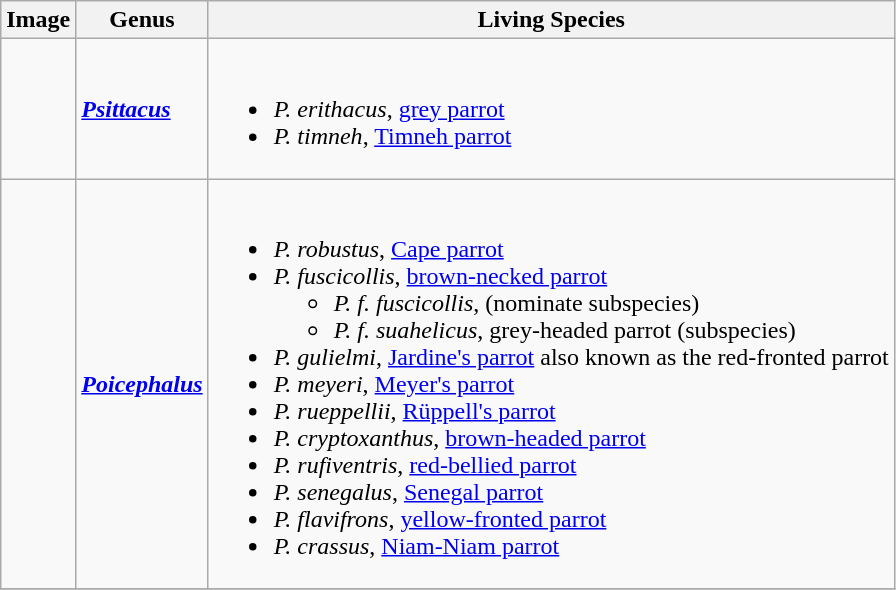<table class="wikitable">
<tr>
<th>Image</th>
<th>Genus</th>
<th>Living Species</th>
</tr>
<tr>
<td></td>
<td><strong><em><a href='#'>Psittacus</a></em></strong> </td>
<td><br><ul><li><em>P. erithacus</em>, <a href='#'>grey parrot</a></li><li><em>P. timneh</em>, <a href='#'>Timneh parrot</a></li></ul></td>
</tr>
<tr>
<td></td>
<td><strong><em><a href='#'>Poicephalus</a></em></strong> </td>
<td><br><ul><li><em>P. robustus</em>, <a href='#'>Cape parrot</a></li><li><em>P. fuscicollis</em>, <a href='#'>brown-necked parrot</a><ul><li><em>P. f. fuscicollis</em>, (nominate subspecies)</li><li><em>P. f. suahelicus</em>, grey-headed parrot (subspecies)</li></ul></li><li><em>P. gulielmi</em>, <a href='#'>Jardine's parrot</a> also known as the red-fronted parrot</li><li><em>P. meyeri</em>, <a href='#'>Meyer's parrot</a></li><li><em>P. rueppellii</em>, <a href='#'>Rüppell's parrot</a></li><li><em>P. cryptoxanthus</em>, <a href='#'>brown-headed parrot</a></li><li><em>P. rufiventris</em>, <a href='#'>red-bellied parrot</a></li><li><em>P. senegalus</em>, <a href='#'>Senegal parrot</a></li><li><em>P. flavifrons</em>, <a href='#'>yellow-fronted parrot</a></li><li><em>P. crassus</em>, <a href='#'>Niam-Niam parrot</a></li></ul></td>
</tr>
<tr>
</tr>
</table>
